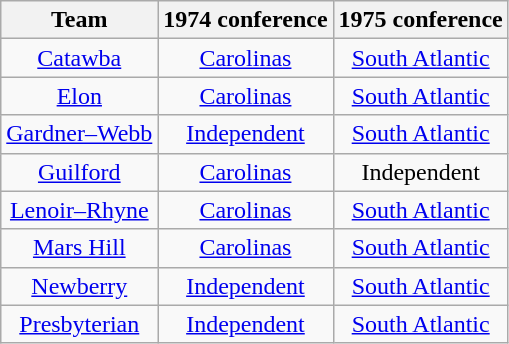<table class="wikitable sortable">
<tr>
<th>Team</th>
<th>1974 conference</th>
<th>1975 conference</th>
</tr>
<tr style="text-align:center;">
<td><a href='#'>Catawba</a></td>
<td><a href='#'>Carolinas</a></td>
<td><a href='#'>South Atlantic</a></td>
</tr>
<tr style="text-align:center;">
<td><a href='#'>Elon</a></td>
<td><a href='#'>Carolinas</a></td>
<td><a href='#'>South Atlantic</a></td>
</tr>
<tr style="text-align:center;">
<td><a href='#'>Gardner–Webb</a></td>
<td><a href='#'>Independent</a></td>
<td><a href='#'>South Atlantic</a></td>
</tr>
<tr style="text-align:center;">
<td><a href='#'>Guilford</a></td>
<td><a href='#'>Carolinas</a></td>
<td>Independent</td>
</tr>
<tr style="text-align:center;">
<td><a href='#'>Lenoir–Rhyne</a></td>
<td><a href='#'>Carolinas</a></td>
<td><a href='#'>South Atlantic</a></td>
</tr>
<tr style="text-align:center;">
<td><a href='#'>Mars Hill</a></td>
<td><a href='#'>Carolinas</a></td>
<td><a href='#'>South Atlantic</a></td>
</tr>
<tr style="text-align:center;">
<td><a href='#'>Newberry</a></td>
<td><a href='#'>Independent</a></td>
<td><a href='#'>South Atlantic</a></td>
</tr>
<tr style="text-align:center;">
<td><a href='#'>Presbyterian</a></td>
<td><a href='#'>Independent</a></td>
<td><a href='#'>South Atlantic</a></td>
</tr>
</table>
